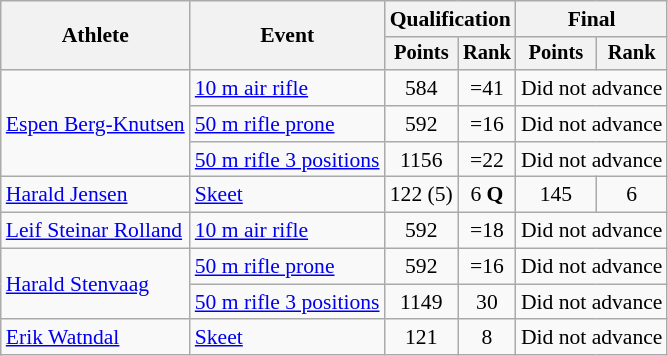<table class="wikitable" style="font-size:90%">
<tr>
<th rowspan="2">Athlete</th>
<th rowspan="2">Event</th>
<th colspan=2>Qualification</th>
<th colspan=2>Final</th>
</tr>
<tr style="font-size:95%">
<th>Points</th>
<th>Rank</th>
<th>Points</th>
<th>Rank</th>
</tr>
<tr align=center>
<td align=left rowspan=3><a href='#'>Espen Berg-Knutsen</a></td>
<td align=left><a href='#'>10 m air rifle</a></td>
<td>584</td>
<td>=41</td>
<td colspan=2>Did not advance</td>
</tr>
<tr align=center>
<td align=left><a href='#'>50 m rifle prone</a></td>
<td>592</td>
<td>=16</td>
<td colspan=2>Did not advance</td>
</tr>
<tr align=center>
<td align=left><a href='#'>50 m rifle 3 positions</a></td>
<td>1156</td>
<td>=22</td>
<td colspan=2>Did not advance</td>
</tr>
<tr align=center>
<td align=left><a href='#'>Harald Jensen</a></td>
<td align=left><a href='#'>Skeet</a></td>
<td>122 (5)</td>
<td>6 <strong>Q</strong></td>
<td>145</td>
<td>6</td>
</tr>
<tr align=center>
<td align=left><a href='#'>Leif Steinar Rolland</a></td>
<td align=left><a href='#'>10 m air rifle</a></td>
<td>592</td>
<td>=18</td>
<td colspan=2>Did not advance</td>
</tr>
<tr align=center>
<td align=left rowspan=2><a href='#'>Harald Stenvaag</a></td>
<td align=left><a href='#'>50 m rifle prone</a></td>
<td>592</td>
<td>=16</td>
<td colspan=2>Did not advance</td>
</tr>
<tr align=center>
<td align=left><a href='#'>50 m rifle 3 positions</a></td>
<td>1149</td>
<td>30</td>
<td colspan=2>Did not advance</td>
</tr>
<tr align=center>
<td align=left><a href='#'>Erik Watndal</a></td>
<td align=left><a href='#'>Skeet</a></td>
<td>121</td>
<td>8</td>
<td colspan=2>Did not advance</td>
</tr>
</table>
